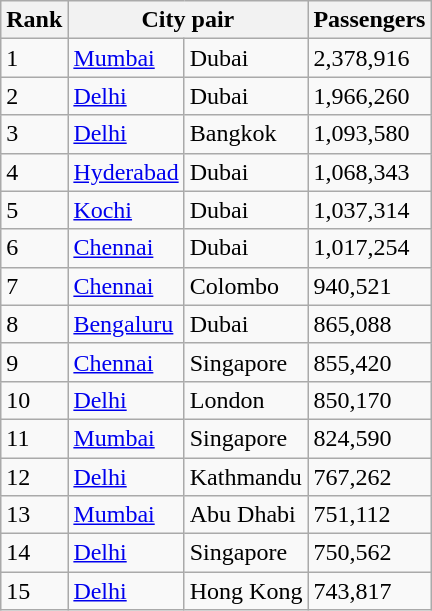<table class="wikitable sortable">
<tr>
<th>Rank</th>
<th colspan="2">City pair</th>
<th>Passengers</th>
</tr>
<tr>
<td>1</td>
<td> <a href='#'>Mumbai</a></td>
<td> Dubai</td>
<td>2,378,916</td>
</tr>
<tr>
<td>2</td>
<td> <a href='#'>Delhi</a></td>
<td> Dubai</td>
<td>1,966,260</td>
</tr>
<tr>
<td>3</td>
<td> <a href='#'>Delhi</a></td>
<td> Bangkok</td>
<td>1,093,580</td>
</tr>
<tr>
<td>4</td>
<td> <a href='#'>Hyderabad</a></td>
<td> Dubai</td>
<td>1,068,343</td>
</tr>
<tr>
<td>5</td>
<td> <a href='#'>Kochi</a></td>
<td> Dubai</td>
<td>1,037,314</td>
</tr>
<tr>
<td>6</td>
<td> <a href='#'>Chennai</a></td>
<td> Dubai</td>
<td>1,017,254</td>
</tr>
<tr>
<td>7</td>
<td> <a href='#'>Chennai</a></td>
<td> Colombo</td>
<td>940,521</td>
</tr>
<tr>
<td>8</td>
<td> <a href='#'>Bengaluru</a></td>
<td> Dubai</td>
<td>865,088</td>
</tr>
<tr>
<td>9</td>
<td> <a href='#'>Chennai</a></td>
<td> Singapore</td>
<td>855,420</td>
</tr>
<tr>
<td>10</td>
<td> <a href='#'>Delhi</a></td>
<td> London</td>
<td>850,170</td>
</tr>
<tr>
<td>11</td>
<td> <a href='#'>Mumbai</a></td>
<td> Singapore</td>
<td>824,590</td>
</tr>
<tr>
<td>12</td>
<td> <a href='#'>Delhi</a></td>
<td> Kathmandu</td>
<td>767,262</td>
</tr>
<tr>
<td>13</td>
<td> <a href='#'>Mumbai</a></td>
<td> Abu Dhabi</td>
<td>751,112</td>
</tr>
<tr>
<td>14</td>
<td> <a href='#'>Delhi</a></td>
<td> Singapore</td>
<td>750,562</td>
</tr>
<tr>
<td>15</td>
<td> <a href='#'>Delhi</a></td>
<td> Hong Kong</td>
<td>743,817</td>
</tr>
</table>
